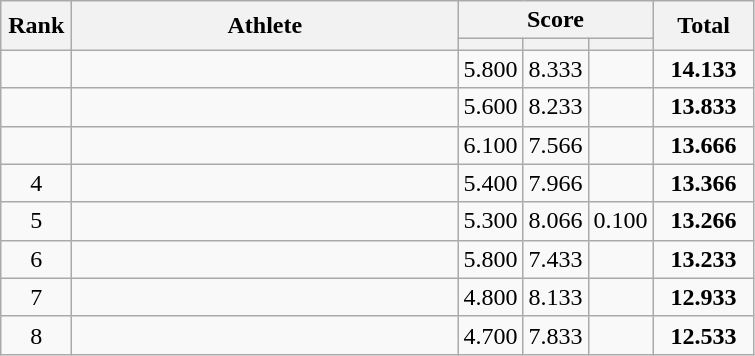<table class=wikitable style="text-align:center">
<tr>
<th width="40" rowspan="2">Rank</th>
<th width="250" rowspan="2">Athlete</th>
<th width="60" colspan="3">Score</th>
<th width="60" rowspan="2">Total</th>
</tr>
<tr>
<th></th>
<th></th>
<th></th>
</tr>
<tr>
<td></td>
<td align="left"></td>
<td>5.800</td>
<td>8.333</td>
<td></td>
<td><strong>14.133</strong></td>
</tr>
<tr>
<td></td>
<td align="left"></td>
<td>5.600</td>
<td>8.233</td>
<td></td>
<td><strong>13.833</strong></td>
</tr>
<tr>
<td></td>
<td align="left"></td>
<td>6.100</td>
<td>7.566</td>
<td></td>
<td><strong>13.666</strong></td>
</tr>
<tr>
<td>4</td>
<td align="left"></td>
<td>5.400</td>
<td>7.966</td>
<td></td>
<td><strong>13.366</strong></td>
</tr>
<tr>
<td>5</td>
<td align="left"></td>
<td>5.300</td>
<td>8.066</td>
<td>0.100</td>
<td><strong>13.266</strong></td>
</tr>
<tr>
<td>6</td>
<td align="left"></td>
<td>5.800</td>
<td>7.433</td>
<td></td>
<td><strong>13.233</strong></td>
</tr>
<tr>
<td>7</td>
<td align="left"></td>
<td>4.800</td>
<td>8.133</td>
<td></td>
<td><strong>12.933</strong></td>
</tr>
<tr>
<td>8</td>
<td align="left"></td>
<td>4.700</td>
<td>7.833</td>
<td></td>
<td><strong>12.533</strong></td>
</tr>
</table>
